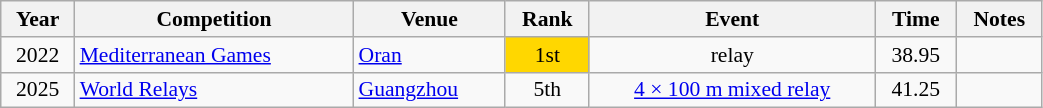<table class="wikitable sortable" width=55% style="font-size:90%; text-align:center;">
<tr>
<th>Year</th>
<th>Competition</th>
<th>Venue</th>
<th>Rank</th>
<th>Event</th>
<th>Time</th>
<th>Notes</th>
</tr>
<tr>
<td rowspan=1>2022</td>
<td rowspan=1 align=left><a href='#'>Mediterranean Games</a></td>
<td rowspan=1 align=left> <a href='#'>Oran</a></td>
<td bgcolor=gold>1st</td>
<td> relay</td>
<td>38.95</td>
<td></td>
</tr>
<tr>
<td>2025</td>
<td align=left><a href='#'>World Relays</a></td>
<td align=left> <a href='#'>Guangzhou</a></td>
<td>5th</td>
<td><a href='#'>4 × 100 m mixed relay</a></td>
<td>41.25</td>
</tr>
</table>
